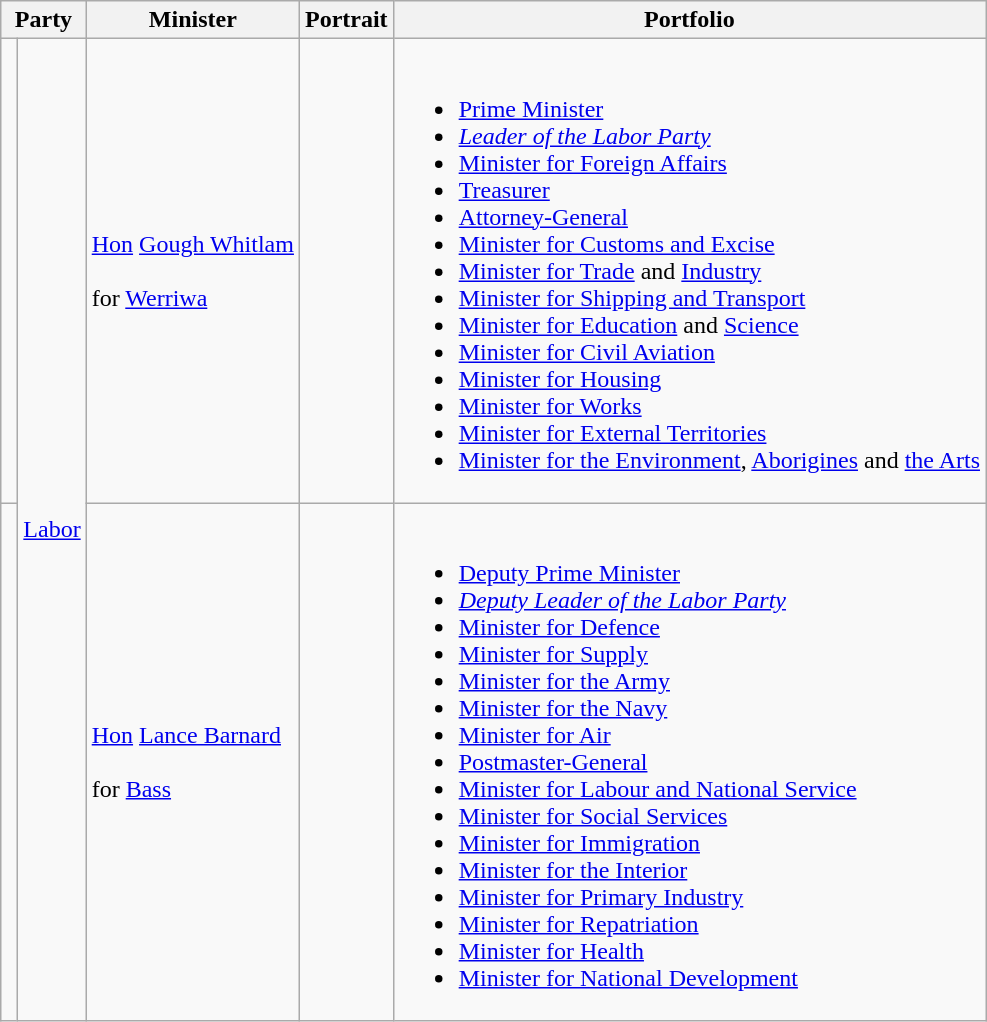<table class="wikitable sortable">
<tr>
<th colspan="2">Party</th>
<th>Minister</th>
<th>Portrait</th>
<th>Portfolio</th>
</tr>
<tr>
<td> </td>
<td rowspan=2><a href='#'>Labor</a></td>
<td><a href='#'>Hon</a> <a href='#'>Gough Whitlam</a>  <br><br> for <a href='#'>Werriwa</a> <br></td>
<td></td>
<td><br><ul><li><a href='#'>Prime Minister</a></li><li><em><a href='#'>Leader of the Labor Party</a></em></li><li><a href='#'>Minister for Foreign Affairs</a></li><li><a href='#'>Treasurer</a></li><li><a href='#'>Attorney-General</a></li><li><a href='#'>Minister for Customs and Excise</a></li><li><a href='#'>Minister for Trade</a> and <a href='#'>Industry</a></li><li><a href='#'>Minister for Shipping and Transport</a></li><li><a href='#'>Minister for Education</a> and <a href='#'>Science</a></li><li><a href='#'>Minister for Civil Aviation</a></li><li><a href='#'>Minister for Housing</a></li><li><a href='#'>Minister for Works</a></li><li><a href='#'>Minister for External Territories</a></li><li><a href='#'>Minister for the Environment</a>, <a href='#'>Aborigines</a> and <a href='#'>the Arts</a></li></ul></td>
</tr>
<tr>
<td> </td>
<td><a href='#'>Hon</a> <a href='#'>Lance Barnard</a> <br><br> for <a href='#'>Bass</a> <br></td>
<td></td>
<td><br><ul><li><a href='#'>Deputy Prime Minister</a></li><li><em><a href='#'>Deputy Leader of the Labor Party</a></em></li><li><a href='#'>Minister for Defence</a></li><li><a href='#'>Minister for Supply</a></li><li><a href='#'>Minister for the Army</a></li><li><a href='#'>Minister for the Navy</a></li><li><a href='#'>Minister for Air</a></li><li><a href='#'>Postmaster-General</a></li><li><a href='#'>Minister for Labour and National Service</a></li><li><a href='#'>Minister for Social Services</a></li><li><a href='#'>Minister for Immigration</a></li><li><a href='#'>Minister for the Interior</a></li><li><a href='#'>Minister for Primary Industry</a></li><li><a href='#'>Minister for Repatriation</a></li><li><a href='#'>Minister for Health</a></li><li><a href='#'>Minister for National Development</a></li></ul></td>
</tr>
</table>
